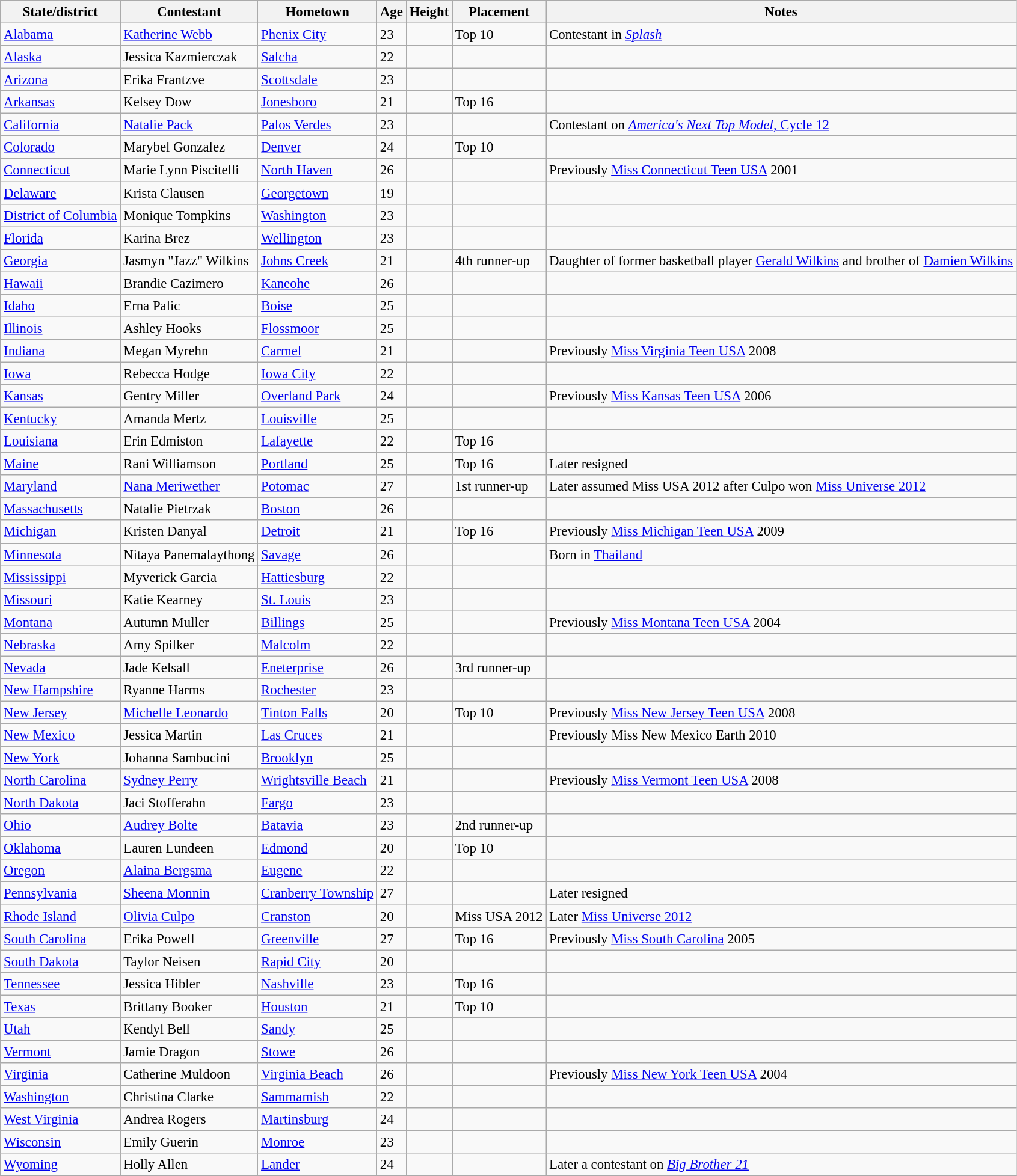<table class="wikitable sortable" style="font-size:95%;">
<tr>
<th>State/district</th>
<th>Contestant</th>
<th>Hometown</th>
<th>Age</th>
<th>Height</th>
<th>Placement</th>
<th>Notes</th>
</tr>
<tr>
<td><a href='#'>Alabama</a></td>
<td><a href='#'>Katherine Webb</a></td>
<td><a href='#'>Phenix City</a></td>
<td>23</td>
<td></td>
<td>Top 10</td>
<td>Contestant in <em><a href='#'>Splash</a></em></td>
</tr>
<tr>
<td><a href='#'>Alaska</a></td>
<td>Jessica Kazmierczak</td>
<td><a href='#'>Salcha</a></td>
<td>22</td>
<td></td>
<td></td>
<td></td>
</tr>
<tr>
<td><a href='#'>Arizona</a></td>
<td>Erika Frantzve</td>
<td><a href='#'>Scottsdale</a></td>
<td>23</td>
<td></td>
<td></td>
<td></td>
</tr>
<tr>
<td><a href='#'>Arkansas</a></td>
<td>Kelsey Dow</td>
<td><a href='#'>Jonesboro</a></td>
<td>21</td>
<td></td>
<td>Top 16</td>
<td></td>
</tr>
<tr>
<td><a href='#'>California</a></td>
<td><a href='#'>Natalie Pack</a></td>
<td><a href='#'>Palos Verdes</a></td>
<td>23</td>
<td></td>
<td></td>
<td>Contestant on <a href='#'><em>America's Next Top Model</em>, Cycle 12</a></td>
</tr>
<tr>
<td><a href='#'>Colorado</a></td>
<td>Marybel Gonzalez</td>
<td><a href='#'>Denver</a></td>
<td>24</td>
<td></td>
<td>Top 10</td>
<td></td>
</tr>
<tr>
<td><a href='#'>Connecticut</a></td>
<td>Marie Lynn Piscitelli</td>
<td><a href='#'>North Haven</a></td>
<td>26</td>
<td></td>
<td></td>
<td>Previously <a href='#'>Miss Connecticut Teen USA</a> 2001</td>
</tr>
<tr>
<td><a href='#'>Delaware</a></td>
<td>Krista Clausen</td>
<td><a href='#'>Georgetown</a></td>
<td>19</td>
<td></td>
<td></td>
<td></td>
</tr>
<tr>
<td><a href='#'>District of Columbia</a></td>
<td>Monique Tompkins</td>
<td><a href='#'>Washington</a></td>
<td>23</td>
<td></td>
<td></td>
<td></td>
</tr>
<tr>
<td><a href='#'>Florida</a></td>
<td>Karina Brez</td>
<td><a href='#'>Wellington</a></td>
<td>23</td>
<td></td>
<td></td>
<td></td>
</tr>
<tr>
<td><a href='#'>Georgia</a></td>
<td>Jasmyn "Jazz" Wilkins</td>
<td><a href='#'>Johns Creek</a></td>
<td>21</td>
<td></td>
<td>4th runner-up</td>
<td>Daughter of former basketball player <a href='#'>Gerald Wilkins</a> and brother of <a href='#'>Damien Wilkins</a></td>
</tr>
<tr>
<td><a href='#'>Hawaii</a></td>
<td>Brandie Cazimero</td>
<td><a href='#'>Kaneohe</a></td>
<td>26</td>
<td></td>
<td></td>
<td></td>
</tr>
<tr>
<td><a href='#'>Idaho</a></td>
<td>Erna Palic</td>
<td><a href='#'>Boise</a></td>
<td>25</td>
<td></td>
<td></td>
<td></td>
</tr>
<tr>
<td><a href='#'>Illinois</a></td>
<td>Ashley Hooks</td>
<td><a href='#'>Flossmoor</a></td>
<td>25</td>
<td></td>
<td></td>
<td></td>
</tr>
<tr>
<td><a href='#'>Indiana</a></td>
<td>Megan Myrehn</td>
<td><a href='#'>Carmel</a></td>
<td>21</td>
<td></td>
<td></td>
<td>Previously <a href='#'>Miss Virginia Teen USA</a> 2008</td>
</tr>
<tr>
<td><a href='#'>Iowa</a></td>
<td>Rebecca Hodge</td>
<td><a href='#'>Iowa City</a></td>
<td>22</td>
<td></td>
<td></td>
<td></td>
</tr>
<tr>
<td><a href='#'>Kansas</a></td>
<td>Gentry Miller</td>
<td><a href='#'>Overland Park</a></td>
<td>24</td>
<td></td>
<td></td>
<td>Previously <a href='#'>Miss Kansas Teen USA</a> 2006</td>
</tr>
<tr>
<td><a href='#'>Kentucky</a></td>
<td>Amanda Mertz</td>
<td><a href='#'>Louisville</a></td>
<td>25</td>
<td></td>
<td></td>
<td></td>
</tr>
<tr>
<td><a href='#'>Louisiana</a></td>
<td>Erin Edmiston</td>
<td><a href='#'>Lafayette</a></td>
<td>22</td>
<td></td>
<td>Top 16</td>
<td></td>
</tr>
<tr>
<td><a href='#'>Maine</a></td>
<td>Rani Williamson</td>
<td><a href='#'>Portland</a></td>
<td>25</td>
<td></td>
<td>Top 16</td>
<td>Later resigned</td>
</tr>
<tr>
<td><a href='#'>Maryland</a></td>
<td><a href='#'>Nana Meriwether</a></td>
<td><a href='#'>Potomac</a></td>
<td>27</td>
<td></td>
<td>1st runner-up</td>
<td>Later assumed Miss USA 2012 after Culpo won <a href='#'>Miss Universe 2012</a></td>
</tr>
<tr>
<td><a href='#'>Massachusetts</a></td>
<td>Natalie Pietrzak</td>
<td><a href='#'>Boston</a></td>
<td>26</td>
<td></td>
<td></td>
<td></td>
</tr>
<tr>
<td><a href='#'>Michigan</a></td>
<td>Kristen Danyal</td>
<td><a href='#'>Detroit</a></td>
<td>21</td>
<td></td>
<td>Top 16</td>
<td>Previously <a href='#'>Miss Michigan Teen USA</a> 2009</td>
</tr>
<tr>
<td><a href='#'>Minnesota</a></td>
<td>Nitaya Panemalaythong</td>
<td><a href='#'>Savage</a></td>
<td>26</td>
<td></td>
<td></td>
<td>Born in <a href='#'>Thailand</a></td>
</tr>
<tr>
<td><a href='#'>Mississippi</a></td>
<td>Myverick Garcia</td>
<td><a href='#'>Hattiesburg</a></td>
<td>22</td>
<td></td>
<td></td>
<td></td>
</tr>
<tr>
<td><a href='#'>Missouri</a></td>
<td>Katie Kearney</td>
<td><a href='#'>St. Louis</a></td>
<td>23</td>
<td></td>
<td></td>
<td></td>
</tr>
<tr>
<td><a href='#'>Montana</a></td>
<td>Autumn Muller</td>
<td><a href='#'>Billings</a></td>
<td>25</td>
<td></td>
<td></td>
<td>Previously <a href='#'>Miss Montana Teen USA</a> 2004</td>
</tr>
<tr>
<td><a href='#'>Nebraska</a></td>
<td>Amy Spilker</td>
<td><a href='#'>Malcolm</a></td>
<td>22</td>
<td></td>
<td></td>
<td></td>
</tr>
<tr>
<td><a href='#'>Nevada</a></td>
<td>Jade Kelsall</td>
<td><a href='#'> Eneterprise</a></td>
<td>26</td>
<td></td>
<td>3rd runner-up</td>
<td></td>
</tr>
<tr>
<td><a href='#'>New Hampshire</a></td>
<td>Ryanne Harms</td>
<td><a href='#'>Rochester</a></td>
<td>23</td>
<td></td>
<td></td>
<td></td>
</tr>
<tr>
<td><a href='#'>New Jersey</a></td>
<td><a href='#'>Michelle Leonardo</a></td>
<td><a href='#'>Tinton Falls</a></td>
<td>20</td>
<td></td>
<td>Top 10</td>
<td>Previously <a href='#'>Miss New Jersey Teen USA</a> 2008</td>
</tr>
<tr>
<td><a href='#'>New Mexico</a></td>
<td>Jessica Martin</td>
<td><a href='#'>Las Cruces</a></td>
<td>21</td>
<td></td>
<td></td>
<td>Previously Miss New Mexico Earth 2010</td>
</tr>
<tr>
<td><a href='#'>New York</a></td>
<td>Johanna Sambucini</td>
<td><a href='#'>Brooklyn</a></td>
<td>25</td>
<td></td>
<td></td>
<td></td>
</tr>
<tr>
<td><a href='#'>North Carolina</a></td>
<td><a href='#'>Sydney Perry</a></td>
<td><a href='#'>Wrightsville Beach</a></td>
<td>21</td>
<td></td>
<td></td>
<td>Previously <a href='#'>Miss Vermont Teen USA</a> 2008</td>
</tr>
<tr>
<td><a href='#'>North Dakota</a></td>
<td>Jaci Stofferahn</td>
<td><a href='#'>Fargo</a></td>
<td>23</td>
<td></td>
<td></td>
<td></td>
</tr>
<tr>
<td><a href='#'>Ohio</a></td>
<td><a href='#'>Audrey Bolte</a></td>
<td><a href='#'>Batavia</a></td>
<td>23</td>
<td></td>
<td>2nd runner-up</td>
<td></td>
</tr>
<tr>
<td><a href='#'>Oklahoma</a></td>
<td>Lauren Lundeen</td>
<td><a href='#'>Edmond</a></td>
<td>20</td>
<td></td>
<td>Top 10</td>
<td></td>
</tr>
<tr>
<td><a href='#'>Oregon</a></td>
<td><a href='#'>Alaina Bergsma</a></td>
<td><a href='#'>Eugene</a></td>
<td>22</td>
<td></td>
<td></td>
<td></td>
</tr>
<tr>
<td><a href='#'>Pennsylvania</a></td>
<td><a href='#'>Sheena Monnin</a></td>
<td><a href='#'>Cranberry Township</a></td>
<td>27</td>
<td></td>
<td></td>
<td>Later resigned</td>
</tr>
<tr>
<td><a href='#'>Rhode Island</a></td>
<td><a href='#'>Olivia Culpo</a></td>
<td><a href='#'>Cranston</a></td>
<td>20</td>
<td></td>
<td>Miss USA 2012</td>
<td>Later <a href='#'>Miss Universe 2012</a></td>
</tr>
<tr>
<td><a href='#'>South Carolina</a></td>
<td>Erika Powell</td>
<td><a href='#'>Greenville</a></td>
<td>27</td>
<td></td>
<td>Top 16</td>
<td>Previously <a href='#'>Miss South Carolina</a> 2005</td>
</tr>
<tr>
<td><a href='#'>South Dakota</a></td>
<td>Taylor Neisen</td>
<td><a href='#'>Rapid City</a></td>
<td>20</td>
<td></td>
<td></td>
<td></td>
</tr>
<tr>
<td><a href='#'>Tennessee</a></td>
<td>Jessica Hibler</td>
<td><a href='#'>Nashville</a></td>
<td>23</td>
<td></td>
<td>Top 16</td>
<td></td>
</tr>
<tr>
<td><a href='#'>Texas</a></td>
<td>Brittany Booker</td>
<td><a href='#'>Houston</a></td>
<td>21</td>
<td></td>
<td>Top 10</td>
<td></td>
</tr>
<tr>
<td><a href='#'>Utah</a></td>
<td>Kendyl Bell</td>
<td><a href='#'>Sandy</a></td>
<td>25</td>
<td></td>
<td></td>
<td></td>
</tr>
<tr>
<td><a href='#'>Vermont</a></td>
<td>Jamie Dragon</td>
<td><a href='#'>Stowe</a></td>
<td>26</td>
<td></td>
<td></td>
<td></td>
</tr>
<tr>
<td><a href='#'>Virginia</a></td>
<td>Catherine Muldoon</td>
<td><a href='#'>Virginia Beach</a></td>
<td>26</td>
<td></td>
<td></td>
<td>Previously <a href='#'>Miss New York Teen USA</a> 2004</td>
</tr>
<tr>
<td><a href='#'>Washington</a></td>
<td>Christina Clarke</td>
<td><a href='#'>Sammamish</a></td>
<td>22</td>
<td></td>
<td></td>
<td></td>
</tr>
<tr>
<td><a href='#'>West Virginia</a></td>
<td>Andrea Rogers</td>
<td><a href='#'>Martinsburg</a></td>
<td>24</td>
<td></td>
<td></td>
<td></td>
</tr>
<tr>
<td><a href='#'>Wisconsin</a></td>
<td>Emily Guerin</td>
<td><a href='#'>Monroe</a></td>
<td>23</td>
<td></td>
<td></td>
<td></td>
</tr>
<tr>
<td><a href='#'>Wyoming</a></td>
<td>Holly Allen</td>
<td><a href='#'>Lander</a></td>
<td>24</td>
<td></td>
<td></td>
<td>Later a contestant on <em><a href='#'>Big Brother 21</a></em></td>
</tr>
<tr>
</tr>
</table>
